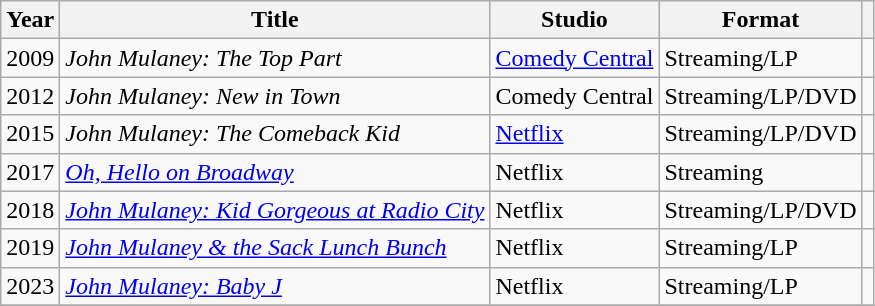<table class="wikitable">
<tr>
<th>Year</th>
<th scope="col">Title</th>
<th>Studio</th>
<th class="unsortable">Format</th>
<th></th>
</tr>
<tr>
<td>2009</td>
<td><em>John Mulaney: The Top Part</em></td>
<td><a href='#'>Comedy Central</a></td>
<td>Streaming/LP</td>
<td></td>
</tr>
<tr>
<td>2012</td>
<td><em>John Mulaney: New in Town</em></td>
<td>Comedy Central</td>
<td>Streaming/LP/DVD</td>
<td></td>
</tr>
<tr>
<td>2015</td>
<td><em>John Mulaney: The Comeback Kid</em></td>
<td><a href='#'>Netflix</a></td>
<td>Streaming/LP/DVD</td>
<td></td>
</tr>
<tr>
<td>2017</td>
<td><em><a href='#'>Oh, Hello on Broadway</a></em></td>
<td>Netflix</td>
<td>Streaming</td>
<td></td>
</tr>
<tr>
<td>2018</td>
<td><em><a href='#'>John Mulaney: Kid Gorgeous at Radio City</a></em></td>
<td>Netflix</td>
<td>Streaming/LP/DVD</td>
<td></td>
</tr>
<tr>
<td>2019</td>
<td><em><a href='#'>John Mulaney & the Sack Lunch Bunch</a></em></td>
<td>Netflix</td>
<td>Streaming/LP</td>
<td></td>
</tr>
<tr>
<td>2023</td>
<td><em><a href='#'>John Mulaney: Baby J</a></em></td>
<td>Netflix</td>
<td>Streaming/LP</td>
<td></td>
</tr>
<tr>
</tr>
</table>
